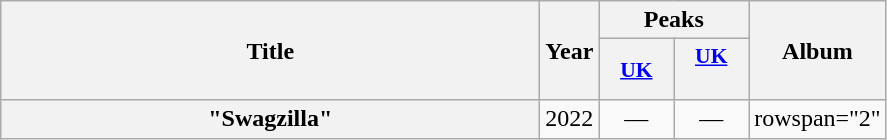<table class="wikitable plainrowheaders" style="text-align:center;">
<tr>
<th rowspan="2" scope="col" style="width:22em;">Title</th>
<th rowspan="2" scope="col" style="width:1em;">Year</th>
<th colspan="2" scope="col">Peaks</th>
<th rowspan="2" scope="col">Album</th>
</tr>
<tr>
<th scope="col" style="width:3em;font-size:90%;"><a href='#'>UK</a><br></th>
<th scope="col" style="width:3em;font-size:90%;"><a href='#'>UK<br></a><br></th>
</tr>
<tr>
<th scope="row">"Swagzilla" </th>
<td>2022</td>
<td>—</td>
<td>—</td>
<td>rowspan="2" </td>
</tr>
</table>
